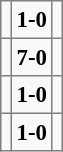<table bgcolor="#f9f9f9" cellpadding="3" cellspacing="0" border="1" style="font-size: 95%; border: gray solid 1px; border-collapse: collapse; background: #f9f9f9;">
<tr>
<td><strong></strong></td>
<td align="center"><strong>1-0</strong></td>
<td><em></em></td>
</tr>
<tr>
<td><strong></strong></td>
<td align="center"><strong>7-0</strong></td>
<td><em></em></td>
</tr>
<tr>
<td><strong></strong></td>
<td align="center"><strong>1-0</strong></td>
<td></td>
</tr>
<tr>
<td><strong></strong></td>
<td align="center"><strong>1-0</strong></td>
<td></td>
</tr>
</table>
